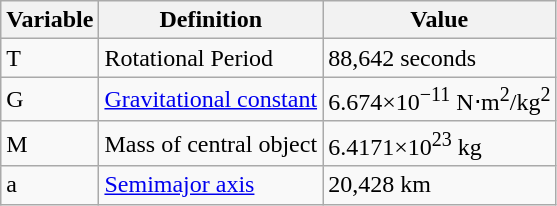<table class="wikitable">
<tr>
<th>Variable</th>
<th>Definition</th>
<th>Value</th>
</tr>
<tr>
<td>T</td>
<td>Rotational Period</td>
<td>88,642 seconds</td>
</tr>
<tr>
<td>G</td>
<td><a href='#'>Gravitational constant</a></td>
<td>6.674×10<sup>−11</sup> N⋅m<sup>2</sup>/kg<sup>2</sup></td>
</tr>
<tr>
<td>M</td>
<td>Mass of central object</td>
<td>6.4171×10<sup>23</sup> kg</td>
</tr>
<tr>
<td>a</td>
<td><a href='#'>Semimajor axis</a></td>
<td>20,428 km</td>
</tr>
</table>
